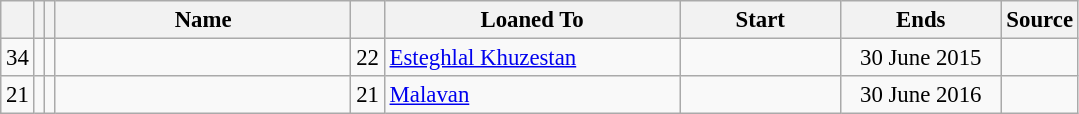<table class="wikitable plainrowheaders sortable" style="font-size:95%">
<tr>
<th></th>
<th></th>
<th></th>
<th scope="col" style="width:190px;">Name</th>
<th></th>
<th scope="col" style="width:190px;">Loaned To</th>
<th scope="col" style="width:100px;">Start</th>
<th scope="col" style="width:100px;">Ends</th>
<th>Source</th>
</tr>
<tr>
<td align=center>34</td>
<td align=center></td>
<td align=center></td>
<td></td>
<td align=center>22</td>
<td><a href='#'>Esteghlal Khuzestan</a></td>
<td align=center></td>
<td align=center>30 June 2015</td>
<td align=center></td>
</tr>
<tr>
<td align=center>21</td>
<td align=center></td>
<td align=center></td>
<td></td>
<td align=center>21</td>
<td><a href='#'>Malavan</a></td>
<td align=center></td>
<td align=center>30 June 2016</td>
<td align=center></td>
</tr>
</table>
